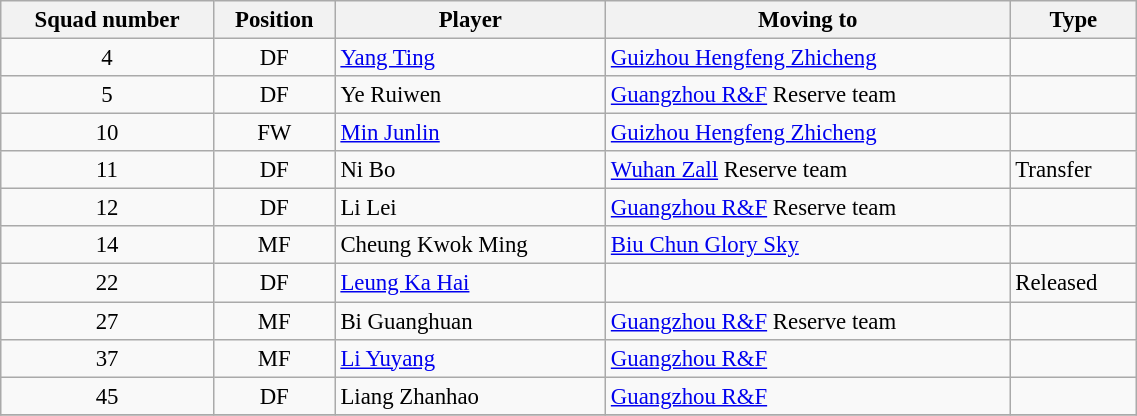<table class="wikitable sortable" style="width:60%; text-align:left; font-size:95%;">
<tr>
<th>Squad number</th>
<th>Position</th>
<th>Player</th>
<th>Moving to</th>
<th>Type</th>
</tr>
<tr>
<td align=center>4</td>
<td align=center>DF</td>
<td align=left> <a href='#'>Yang Ting</a></td>
<td align=left> <a href='#'>Guizhou Hengfeng Zhicheng</a></td>
<td></td>
</tr>
<tr>
<td align=center>5</td>
<td align=center>DF</td>
<td align=left> Ye Ruiwen</td>
<td align=left> <a href='#'>Guangzhou R&F</a> Reserve team</td>
<td></td>
</tr>
<tr>
<td align=center>10</td>
<td align=center>FW</td>
<td align=left> <a href='#'>Min Junlin</a></td>
<td align=left> <a href='#'>Guizhou Hengfeng Zhicheng</a></td>
<td></td>
</tr>
<tr>
<td align=center>11</td>
<td align=center>DF</td>
<td align=left> Ni Bo</td>
<td align=left> <a href='#'>Wuhan Zall</a> Reserve team</td>
<td align=left>Transfer</td>
</tr>
<tr>
<td align=center>12</td>
<td align=center>DF</td>
<td align=left> Li Lei</td>
<td align=left> <a href='#'>Guangzhou R&F</a> Reserve team</td>
<td></td>
</tr>
<tr>
<td align=center>14</td>
<td align=center>MF</td>
<td align=left> Cheung Kwok Ming</td>
<td align=left> <a href='#'>Biu Chun Glory Sky</a></td>
<td></td>
</tr>
<tr>
<td align=center>22</td>
<td align=center>DF</td>
<td align=left> <a href='#'>Leung Ka Hai</a></td>
<td align=left></td>
<td align=left>Released</td>
</tr>
<tr>
<td align=center>27</td>
<td align=center>MF</td>
<td align=left> Bi Guanghuan</td>
<td align=left> <a href='#'>Guangzhou R&F</a> Reserve team</td>
<td></td>
</tr>
<tr>
<td align=center>37</td>
<td align=center>MF</td>
<td align=left> <a href='#'>Li Yuyang</a></td>
<td align=left> <a href='#'>Guangzhou R&F</a></td>
<td></td>
</tr>
<tr>
<td align=center>45</td>
<td align=center>DF</td>
<td align=left> Liang Zhanhao</td>
<td align=left> <a href='#'>Guangzhou R&F</a></td>
<td></td>
</tr>
<tr>
</tr>
</table>
